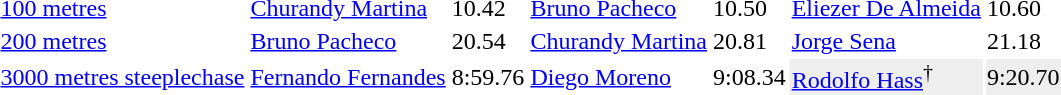<table>
<tr>
<td><a href='#'>100 metres</a></td>
<td><a href='#'>Churandy Martina</a><br> </td>
<td>10.42</td>
<td><a href='#'>Bruno Pacheco</a><br> </td>
<td>10.50</td>
<td><a href='#'>Eliezer De Almeida</a><br> </td>
<td>10.60</td>
</tr>
<tr>
<td><a href='#'>200 metres</a></td>
<td><a href='#'>Bruno Pacheco</a><br> </td>
<td>20.54</td>
<td><a href='#'>Churandy Martina</a><br> </td>
<td>20.81</td>
<td><a href='#'>Jorge Sena</a><br> </td>
<td>21.18</td>
</tr>
<tr>
<td><a href='#'>3000 metres steeplechase</a></td>
<td><a href='#'>Fernando Fernandes</a><br> </td>
<td>8:59.76</td>
<td><a href='#'>Diego Moreno</a><br> </td>
<td>9:08.34</td>
<td bgcolor="#eeeeee"><a href='#'>Rodolfo Hass</a><sup>†</sup><br> </td>
<td bgcolor="#eeeeee">9:20.70</td>
</tr>
</table>
